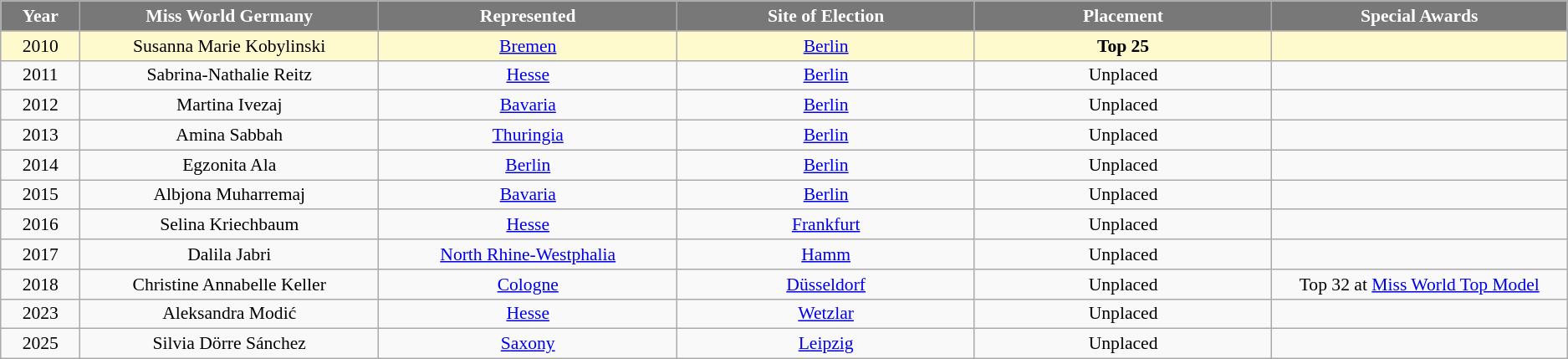<table class="wikitable sortable" style="font-size: 90%; text-align:center">
<tr>
<th width="60" style="background-color:#787878;color:#FFFFFF;">Year</th>
<th width="250" style="background-color:#787878;color:#FFFFFF;">Miss World Germany</th>
<th width="250" style="background-color:#787878;color:#FFFFFF;">Represented</th>
<th width="250" style="background-color:#787878;color:#FFFFFF;">Site of Election</th>
<th width="250" style="background-color:#787878;color:#FFFFFF;">Placement</th>
<th width="250" style="background-color:#787878;color:#FFFFFF;">Special Awards</th>
</tr>
<tr>
</tr>
<tr style="background-color:#FFFACD;">
<td>2010</td>
<td>Susanna Marie Kobylinski</td>
<td><a href='#'>Bremen</a></td>
<td><a href='#'>Berlin</a></td>
<td><strong>Top 25</strong></td>
<td></td>
</tr>
<tr>
<td>2011</td>
<td>Sabrina-Nathalie Reitz</td>
<td><a href='#'>Hesse</a></td>
<td><a href='#'>Berlin</a></td>
<td>Unplaced</td>
<td></td>
</tr>
<tr>
<td>2012</td>
<td>Martina Ivezaj</td>
<td><a href='#'>Bavaria</a></td>
<td><a href='#'>Berlin</a></td>
<td>Unplaced</td>
<td></td>
</tr>
<tr>
<td>2013</td>
<td>Amina Sabbah</td>
<td><a href='#'>Thuringia</a></td>
<td><a href='#'>Berlin</a></td>
<td>Unplaced</td>
<td></td>
</tr>
<tr>
<td>2014</td>
<td>Egzonita Ala</td>
<td><a href='#'>Berlin</a></td>
<td><a href='#'>Berlin</a></td>
<td>Unplaced</td>
<td></td>
</tr>
<tr>
<td>2015</td>
<td>Albjona Muharremaj</td>
<td><a href='#'>Bavaria</a></td>
<td><a href='#'>Berlin</a></td>
<td>Unplaced</td>
<td></td>
</tr>
<tr>
<td>2016</td>
<td>Selina Kriechbaum</td>
<td><a href='#'>Hesse</a></td>
<td><a href='#'>Frankfurt</a></td>
<td>Unplaced</td>
<td></td>
</tr>
<tr>
<td>2017</td>
<td>Dalila Jabri</td>
<td><a href='#'>North Rhine-Westphalia</a></td>
<td><a href='#'>Hamm</a></td>
<td>Unplaced</td>
<td></td>
</tr>
<tr>
<td>2018</td>
<td>Christine Annabelle Keller</td>
<td><a href='#'>Cologne</a></td>
<td><a href='#'>Düsseldorf</a></td>
<td>Unplaced</td>
<td>Top 32 at <a href='#'>Miss World Top Model</a></td>
</tr>
<tr>
<td>2023</td>
<td>Aleksandra Modić</td>
<td><a href='#'>Hesse</a></td>
<td><a href='#'>Wetzlar</a></td>
<td>Unplaced</td>
<td></td>
</tr>
<tr>
<td>2025</td>
<td>Silvia Dörre Sánchez</td>
<td><a href='#'>Saxony</a></td>
<td><a href='#'>Leipzig</a></td>
<td>Unplaced</td>
<td></td>
</tr>
</table>
